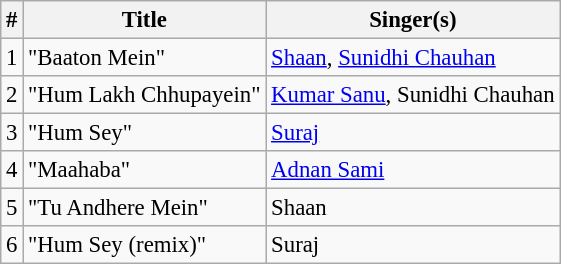<table class="wikitable" style="font-size:95%;">
<tr>
<th>#</th>
<th>Title</th>
<th>Singer(s)</th>
</tr>
<tr>
<td>1</td>
<td>"Baaton Mein"</td>
<td><a href='#'>Shaan</a>, <a href='#'>Sunidhi Chauhan</a></td>
</tr>
<tr>
<td>2</td>
<td>"Hum Lakh Chhupayein"</td>
<td><a href='#'>Kumar Sanu</a>, Sunidhi Chauhan</td>
</tr>
<tr>
<td>3</td>
<td>"Hum Sey"</td>
<td><a href='#'>Suraj</a></td>
</tr>
<tr>
<td>4</td>
<td>"Maahaba"</td>
<td><a href='#'>Adnan Sami</a></td>
</tr>
<tr>
<td>5</td>
<td>"Tu Andhere Mein"</td>
<td>Shaan</td>
</tr>
<tr>
<td>6</td>
<td>"Hum Sey (remix)"</td>
<td>Suraj</td>
</tr>
</table>
